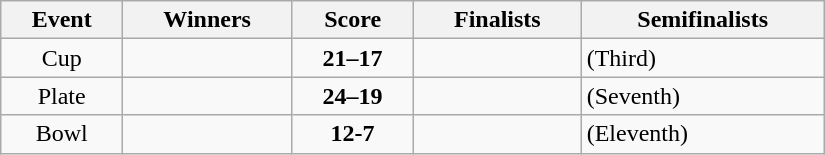<table class="wikitable" width=550 style="text-align: center">
<tr>
<th>Event</th>
<th>Winners</th>
<th>Score</th>
<th>Finalists</th>
<th>Semifinalists</th>
</tr>
<tr>
<td>Cup</td>
<td align=left><strong></strong></td>
<td><strong>21–17</strong></td>
<td align=left></td>
<td align=left> (Third)<br></td>
</tr>
<tr>
<td>Plate</td>
<td align=left><strong></strong></td>
<td><strong>24–19</strong></td>
<td align=left></td>
<td align=left> (Seventh)<br></td>
</tr>
<tr>
<td>Bowl</td>
<td align=left><strong></strong></td>
<td><strong>12-7</strong></td>
<td align=left></td>
<td align=left> (Eleventh)<br></td>
</tr>
</table>
